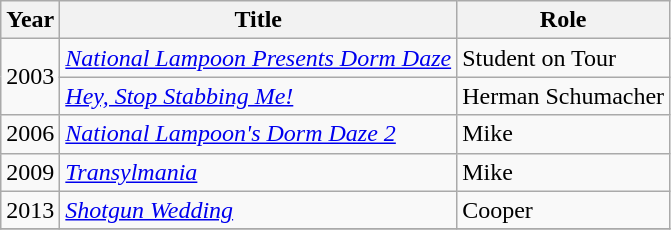<table class="wikitable">
<tr>
<th>Year</th>
<th>Title</th>
<th>Role</th>
</tr>
<tr>
<td rowspan="2">2003</td>
<td><em><a href='#'>National Lampoon Presents Dorm Daze</a></em></td>
<td>Student on Tour</td>
</tr>
<tr>
<td><em><a href='#'>Hey, Stop Stabbing Me!</a></em></td>
<td>Herman Schumacher</td>
</tr>
<tr>
<td>2006</td>
<td><em><a href='#'>National Lampoon's Dorm Daze 2</a></em></td>
<td>Mike</td>
</tr>
<tr>
<td>2009</td>
<td><em><a href='#'>Transylmania</a></em></td>
<td>Mike</td>
</tr>
<tr>
<td>2013</td>
<td><em><a href='#'>Shotgun Wedding</a></em></td>
<td>Cooper</td>
</tr>
<tr>
</tr>
</table>
